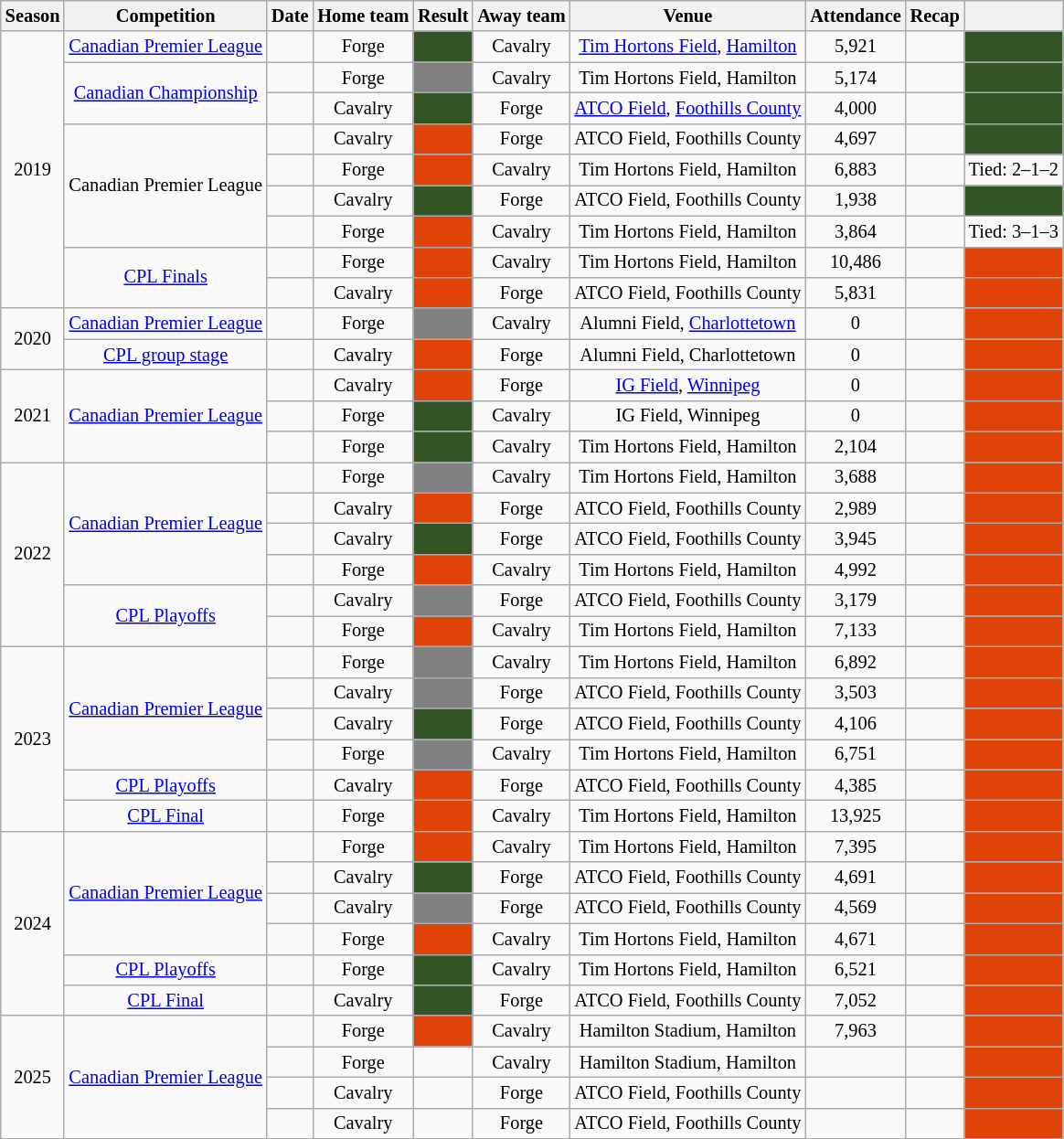<table class="wikitable sortable" style="text-align: center; font-size: 85%">
<tr>
<th>Season</th>
<th>Competition</th>
<th>Date</th>
<th>Home team</th>
<th>Result</th>
<th>Away team</th>
<th>Venue</th>
<th>Attendance</th>
<th>Recap</th>
<th></th>
</tr>
<tr>
<td rowspan="9">2019</td>
<td><a href='#'>Canadian Premier League</a></td>
<td></td>
<td>Forge</td>
<td style="text-align:center; background:#335526;"></td>
<td>Cavalry</td>
<td><a href='#'>Tim Hortons Field</a>, <a href='#'>Hamilton</a></td>
<td>5,921</td>
<td></td>
<td bgcolor=#335526></td>
</tr>
<tr>
<td rowspan=2><a href='#'>Canadian Championship</a></td>
<td></td>
<td>Forge</td>
<td style="text-align:center; background:#808080;"></td>
<td>Cavalry</td>
<td>Tim Hortons Field, Hamilton</td>
<td>5,174</td>
<td></td>
<td bgcolor=#335526></td>
</tr>
<tr>
<td></td>
<td>Cavalry</td>
<td style="text-align:center; background:#335526;"></td>
<td>Forge</td>
<td><a href='#'>ATCO Field</a>, <a href='#'>Foothills County</a></td>
<td>4,000</td>
<td></td>
<td bgcolor=#335526></td>
</tr>
<tr>
<td rowspan=4>Canadian Premier League</td>
<td></td>
<td>Cavalry</td>
<td style="text-align:center; background:#df4308;"></td>
<td>Forge</td>
<td>ATCO Field, Foothills County</td>
<td>4,697</td>
<td></td>
<td bgcolor=#335526></td>
</tr>
<tr>
<td></td>
<td>Forge</td>
<td style="text-align:center; background:#df4308;"></td>
<td>Cavalry</td>
<td>Tim Hortons Field, Hamilton</td>
<td>6,883</td>
<td></td>
<td>Tied: 2–1–2</td>
</tr>
<tr>
<td></td>
<td>Cavalry</td>
<td style="text-align:center; background:#335526;"></td>
<td>Forge</td>
<td>ATCO Field, Foothills County</td>
<td>1,938</td>
<td></td>
<td bgcolor=#335526></td>
</tr>
<tr>
<td></td>
<td>Forge</td>
<td style="text-align:center; background:#df4308;"></td>
<td>Cavalry</td>
<td>Tim Hortons Field, Hamilton</td>
<td>3,864</td>
<td></td>
<td>Tied: 3–1–3</td>
</tr>
<tr>
<td rowspan=2><a href='#'>CPL Finals</a></td>
<td></td>
<td>Forge</td>
<td style="text-align:center; background:#df4308;"></td>
<td>Cavalry</td>
<td>Tim Hortons Field, Hamilton</td>
<td>10,486</td>
<td></td>
<td bgcolor=#df4308></td>
</tr>
<tr>
<td></td>
<td>Cavalry</td>
<td style="text-align:center; background:#df4308;"></td>
<td>Forge</td>
<td>ATCO Field, Foothills County</td>
<td>5,831</td>
<td></td>
<td bgcolor=#df4308></td>
</tr>
<tr>
<td rowspan="2">2020</td>
<td><a href='#'>Canadian Premier League</a></td>
<td></td>
<td>Forge</td>
<td style="text-align:center; background:#808080;"></td>
<td>Cavalry</td>
<td>Alumni Field, <a href='#'>Charlottetown</a></td>
<td>0</td>
<td></td>
<td bgcolor=#df4308></td>
</tr>
<tr>
<td><a href='#'>CPL group stage</a></td>
<td></td>
<td>Cavalry</td>
<td style="text-align:center; background:#df4308;"></td>
<td>Forge</td>
<td>Alumni Field, Charlottetown</td>
<td>0</td>
<td></td>
<td bgcolor=#df4308></td>
</tr>
<tr>
<td rowspan="3">2021</td>
<td rowspan=3><a href='#'>Canadian Premier League</a></td>
<td></td>
<td>Cavalry</td>
<td style="text-align:center; background:#df4308;"></td>
<td>Forge</td>
<td><a href='#'>IG Field</a>, <a href='#'>Winnipeg</a></td>
<td>0</td>
<td></td>
<td bgcolor=#df4308></td>
</tr>
<tr>
<td></td>
<td>Forge</td>
<td style="text-align:center; background:#335526;"></td>
<td>Cavalry</td>
<td>IG Field, Winnipeg</td>
<td>0</td>
<td></td>
<td bgcolor=#df4308></td>
</tr>
<tr>
<td></td>
<td>Forge</td>
<td style="text-align:center; background:#335526;"></td>
<td>Cavalry</td>
<td>Tim Hortons Field, Hamilton</td>
<td>2,104</td>
<td></td>
<td bgcolor=#df4308></td>
</tr>
<tr>
<td rowspan="6">2022</td>
<td rowspan=4><a href='#'>Canadian Premier League</a></td>
<td></td>
<td>Forge</td>
<td style="text-align:center; background:#808080;"></td>
<td>Cavalry</td>
<td>Tim Hortons Field, Hamilton</td>
<td>3,688</td>
<td></td>
<td bgcolor=#df4308></td>
</tr>
<tr>
<td></td>
<td>Cavalry</td>
<td style="text-align:center; background:#df4308;"></td>
<td>Forge</td>
<td>ATCO Field, Foothills County</td>
<td>2,989</td>
<td></td>
<td bgcolor=#df4308></td>
</tr>
<tr>
<td></td>
<td>Cavalry</td>
<td style="text-align:center; background:#335526;"></td>
<td>Forge</td>
<td>ATCO Field, Foothills County</td>
<td>3,945</td>
<td></td>
<td bgcolor=#df4308></td>
</tr>
<tr>
<td></td>
<td>Forge</td>
<td style="text-align:center; background:#df4308;"></td>
<td>Cavalry</td>
<td>Tim Hortons Field, Hamilton</td>
<td>4,992</td>
<td></td>
<td bgcolor=#df4308></td>
</tr>
<tr>
<td rowspan=2><a href='#'>CPL Playoffs</a></td>
<td></td>
<td>Cavalry</td>
<td style="text-align:center; background:#808080;"></td>
<td>Forge</td>
<td>ATCO Field, Foothills County</td>
<td>3,179</td>
<td></td>
<td bgcolor=#df4308></td>
</tr>
<tr>
<td></td>
<td>Forge</td>
<td style="text-align:center; background:#df4308;"></td>
<td>Cavalry</td>
<td>Tim Hortons Field, Hamilton</td>
<td>7,133</td>
<td></td>
<td bgcolor=#df4308></td>
</tr>
<tr>
<td rowspan="6">2023</td>
<td rowspan=4><a href='#'>Canadian Premier League</a></td>
<td></td>
<td>Forge</td>
<td style="text-align:center; background:#808080;"></td>
<td>Cavalry</td>
<td>Tim Hortons Field, Hamilton</td>
<td>6,892</td>
<td></td>
<td bgcolor=#df4308></td>
</tr>
<tr>
<td></td>
<td>Cavalry</td>
<td style="text-align:center; background:#808080;"></td>
<td>Forge</td>
<td>ATCO Field, Foothills County</td>
<td>3,503</td>
<td></td>
<td bgcolor=#df4308></td>
</tr>
<tr>
<td></td>
<td>Cavalry</td>
<td style="text-align:center; background:#335526;"></td>
<td>Forge</td>
<td>ATCO Field, Foothills County</td>
<td>4,106</td>
<td></td>
<td bgcolor=#df4308></td>
</tr>
<tr>
<td></td>
<td>Forge</td>
<td style="text-align:center; background:#808080;"></td>
<td>Cavalry</td>
<td>Tim Hortons Field, Hamilton</td>
<td>6,751</td>
<td></td>
<td bgcolor=#df4308></td>
</tr>
<tr>
<td><a href='#'>CPL Playoffs</a></td>
<td></td>
<td>Cavalry</td>
<td style="text-align:center; background:#df4308;"></td>
<td>Forge</td>
<td>ATCO Field, Foothills County</td>
<td>4,385</td>
<td></td>
<td bgcolor=#df4308></td>
</tr>
<tr>
<td><a href='#'>CPL Final</a></td>
<td></td>
<td>Forge</td>
<td style="text-align:center; background:#df4308;"></td>
<td>Cavalry</td>
<td>Tim Hortons Field, Hamilton</td>
<td>13,925</td>
<td></td>
<td bgcolor=#df4308></td>
</tr>
<tr>
<td rowspan="6">2024</td>
<td rowspan=4><a href='#'>Canadian Premier League</a></td>
<td></td>
<td>Forge</td>
<td style="text-align:center; background:#df4308;"></td>
<td>Cavalry</td>
<td>Tim Hortons Field, Hamilton</td>
<td>7,395</td>
<td></td>
<td bgcolor=#df4308></td>
</tr>
<tr>
<td></td>
<td>Cavalry</td>
<td style="text-align:center; background:#335526;"></td>
<td>Forge</td>
<td>ATCO Field, Foothills County</td>
<td>4,691</td>
<td></td>
<td bgcolor=#df4308></td>
</tr>
<tr>
<td></td>
<td>Cavalry</td>
<td style="text-align:center; background:#808080;"></td>
<td>Forge</td>
<td>ATCO Field, Foothills County</td>
<td>4,569</td>
<td></td>
<td bgcolor=#df4308></td>
</tr>
<tr>
<td></td>
<td>Forge</td>
<td style="text-align:center; background:#df4308;"></td>
<td>Cavalry</td>
<td>Tim Hortons Field, Hamilton</td>
<td>4,671</td>
<td></td>
<td bgcolor=#df4308></td>
</tr>
<tr>
<td><a href='#'>CPL Playoffs</a></td>
<td></td>
<td>Forge</td>
<td style="text-align:center; background:#335526;"></td>
<td>Cavalry</td>
<td>Tim Hortons Field, Hamilton</td>
<td>6,521</td>
<td></td>
<td bgcolor=#df4308></td>
</tr>
<tr>
<td><a href='#'>CPL Final</a></td>
<td></td>
<td>Cavalry</td>
<td style="text-align:center; background:#335526;"></td>
<td>Forge</td>
<td>ATCO Field, Foothills County</td>
<td>7,052</td>
<td></td>
<td bgcolor=#df4308></td>
</tr>
<tr>
<td rowspan="4">2025</td>
<td rowspan=4><a href='#'>Canadian Premier League</a></td>
<td></td>
<td>Forge</td>
<td style="text-align:center; background:#df4308;"></td>
<td>Cavalry</td>
<td>Hamilton Stadium, Hamilton</td>
<td>7,963</td>
<td></td>
<td bgcolor=#df4308></td>
</tr>
<tr>
<td></td>
<td>Forge</td>
<td></td>
<td>Cavalry</td>
<td>Hamilton Stadium, Hamilton</td>
<td></td>
<td></td>
<td bgcolor=#df4308></td>
</tr>
<tr>
<td></td>
<td>Cavalry</td>
<td></td>
<td>Forge</td>
<td>ATCO Field, Foothills County</td>
<td></td>
<td></td>
<td bgcolor=#df4308></td>
</tr>
<tr>
<td></td>
<td>Cavalry</td>
<td></td>
<td>Forge</td>
<td>ATCO Field, Foothills County</td>
<td></td>
<td></td>
<td bgcolor=#df4308></td>
</tr>
</table>
